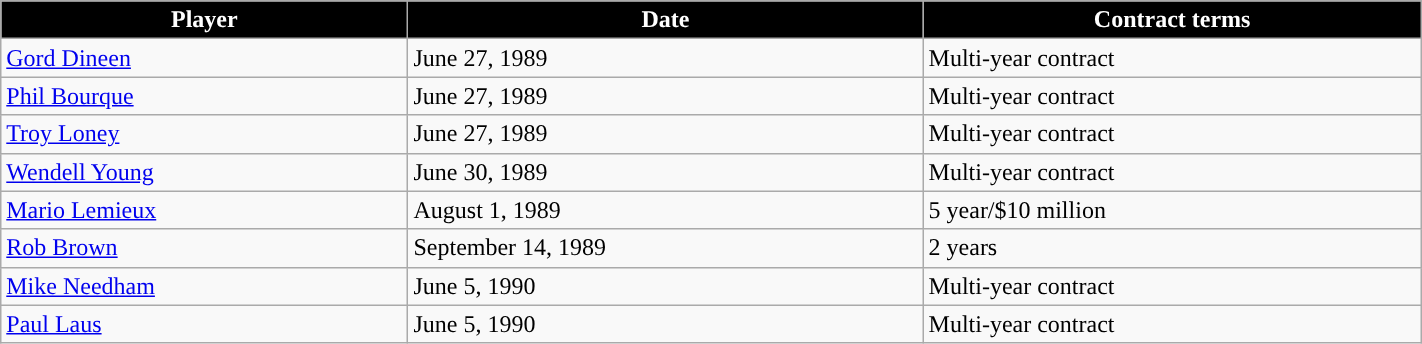<table class="wikitable" style="width:75%;">
<tr style="text-align:center; background:#ddd;">
<th style="color:white; background:#000000; ">Player</th>
<th style="color:white; background:#000000; ">Date</th>
<th style="color:white; background:#000000; ">Contract terms</th>
</tr>
<tr>
<td><a href='#'>Gord Dineen</a></td>
<td>June 27, 1989</td>
<td>Multi-year contract</td>
</tr>
<tr>
<td><a href='#'>Phil Bourque</a></td>
<td>June 27, 1989</td>
<td>Multi-year contract</td>
</tr>
<tr>
<td><a href='#'>Troy Loney</a></td>
<td>June 27, 1989</td>
<td>Multi-year contract</td>
</tr>
<tr>
<td><a href='#'>Wendell Young</a></td>
<td>June 30, 1989</td>
<td>Multi-year contract</td>
</tr>
<tr>
<td><a href='#'>Mario Lemieux</a></td>
<td>August 1, 1989</td>
<td>5 year/$10 million</td>
</tr>
<tr>
<td><a href='#'>Rob Brown</a></td>
<td>September 14, 1989</td>
<td>2 years</td>
</tr>
<tr>
<td><a href='#'>Mike Needham</a></td>
<td>June 5, 1990</td>
<td>Multi-year contract</td>
</tr>
<tr>
<td><a href='#'>Paul Laus</a></td>
<td>June 5, 1990</td>
<td>Multi-year contract</td>
</tr>
</table>
